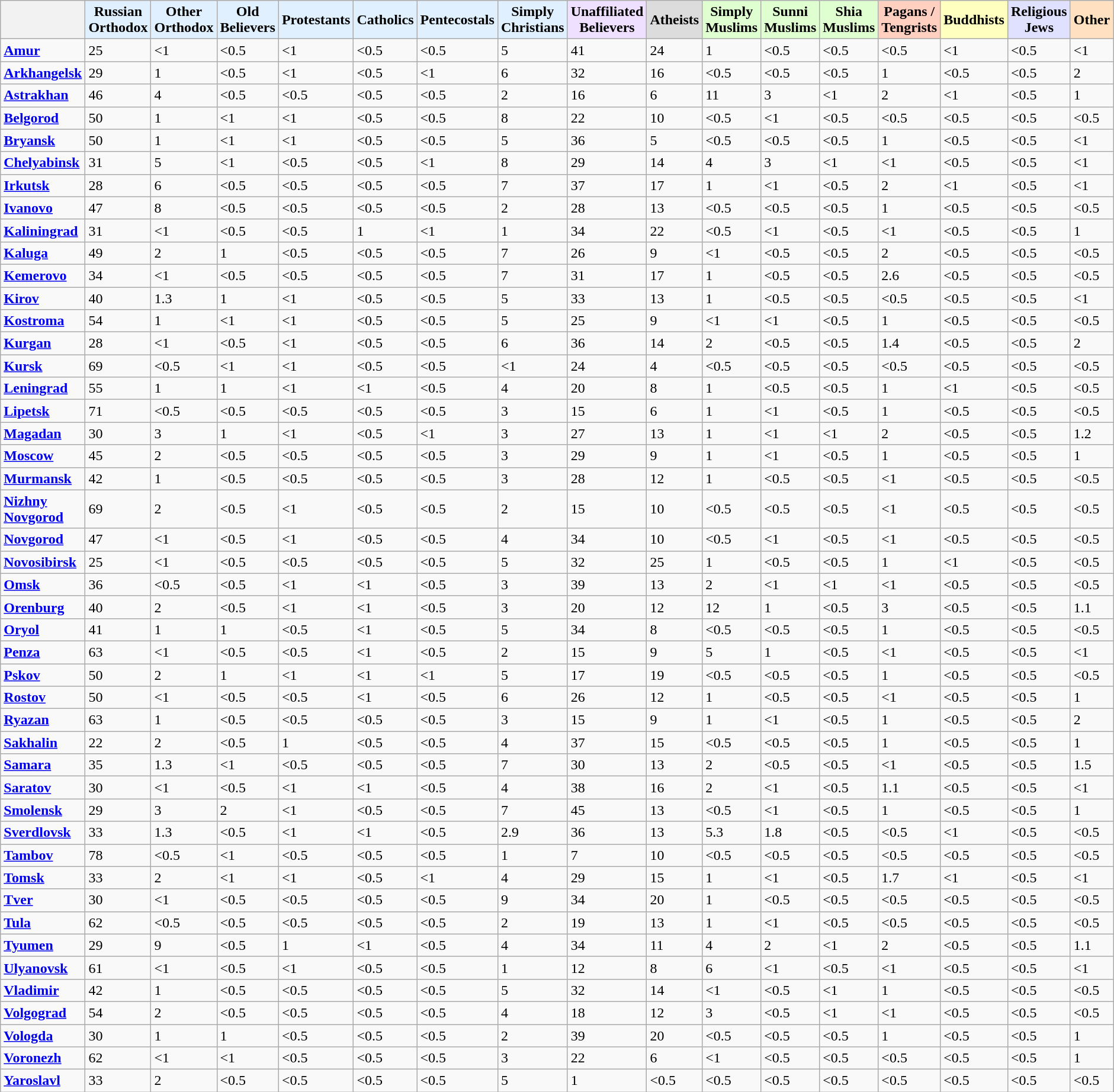<table class="wikitable">
<tr>
<th></th>
<th style="background:#E0F0FF;">Russian Orthodox</th>
<th style="background:#E0F0FF;">Other Orthodox</th>
<th style="background:#E0F0FF;">Old Believers</th>
<th style="background:#E0F0FF;">Protestants</th>
<th style="background:#E0F0FF;">Catholics</th>
<th style="background:#E0F0FF;">Pentecostals</th>
<th style="background:#E0F0FF;">Simply Christians</th>
<th style="background:#F0E0FF;">Unaffiliated Believers</th>
<th style="background:#DCDCDC;">Atheists</th>
<th style="background:#E0FFD0;">Simply Muslims</th>
<th style="background:#E0FFD0;">Sunni Muslims</th>
<th style="background:#E0FFD0;">Shia Muslims</th>
<th style="background:#FFD0C0;">Pagans / Tengrists</th>
<th style="background:#FFFFC0;">Buddhists</th>
<th style="background:#E0E0FF;">Religious Jews</th>
<th style="background:#FFE0C0;">Other</th>
</tr>
<tr>
<td><strong><a href='#'>Amur</a></strong></td>
<td>25</td>
<td><1</td>
<td><0.5</td>
<td><1</td>
<td><0.5</td>
<td><0.5</td>
<td>5</td>
<td>41</td>
<td>24</td>
<td>1</td>
<td><0.5</td>
<td><0.5</td>
<td><0.5</td>
<td><1</td>
<td><0.5</td>
<td><1</td>
</tr>
<tr>
<td><strong><a href='#'>Arkhangelsk</a></strong></td>
<td>29</td>
<td>1</td>
<td><0.5</td>
<td><1</td>
<td><0.5</td>
<td><1</td>
<td>6</td>
<td>32</td>
<td>16</td>
<td><0.5</td>
<td><0.5</td>
<td><0.5</td>
<td>1</td>
<td><0.5</td>
<td><0.5</td>
<td>2</td>
</tr>
<tr>
<td><strong><a href='#'>Astrakhan</a></strong></td>
<td>46</td>
<td>4</td>
<td><0.5</td>
<td><0.5</td>
<td><0.5</td>
<td><0.5</td>
<td>2</td>
<td>16</td>
<td>6</td>
<td>11</td>
<td>3</td>
<td><1</td>
<td>2</td>
<td><1</td>
<td><0.5</td>
<td>1</td>
</tr>
<tr>
<td><strong><a href='#'>Belgorod</a></strong></td>
<td>50</td>
<td>1</td>
<td><1</td>
<td><1</td>
<td><0.5</td>
<td><0.5</td>
<td>8</td>
<td>22</td>
<td>10</td>
<td><0.5</td>
<td><1</td>
<td><0.5</td>
<td><0.5</td>
<td><0.5</td>
<td><0.5</td>
<td><0.5</td>
</tr>
<tr>
<td><strong><a href='#'>Bryansk</a></strong></td>
<td>50</td>
<td>1</td>
<td><1</td>
<td><1</td>
<td><0.5</td>
<td><0.5</td>
<td>5</td>
<td>36</td>
<td>5</td>
<td><0.5</td>
<td><0.5</td>
<td><0.5</td>
<td>1</td>
<td><0.5</td>
<td><0.5</td>
<td><1</td>
</tr>
<tr>
<td><strong><a href='#'>Chelyabinsk</a></strong></td>
<td>31</td>
<td>5</td>
<td><1</td>
<td><0.5</td>
<td><0.5</td>
<td><1</td>
<td>8</td>
<td>29</td>
<td>14</td>
<td>4</td>
<td>3</td>
<td><1</td>
<td><1</td>
<td><0.5</td>
<td><0.5</td>
<td><1</td>
</tr>
<tr>
<td><strong><a href='#'>Irkutsk</a></strong></td>
<td>28</td>
<td>6</td>
<td><0.5</td>
<td><0.5</td>
<td><0.5</td>
<td><0.5</td>
<td>7</td>
<td>37</td>
<td>17</td>
<td>1</td>
<td><1</td>
<td><0.5</td>
<td>2</td>
<td><1</td>
<td><0.5</td>
<td><1</td>
</tr>
<tr>
<td><strong><a href='#'>Ivanovo</a></strong></td>
<td>47</td>
<td>8</td>
<td><0.5</td>
<td><0.5</td>
<td><0.5</td>
<td><0.5</td>
<td>2</td>
<td>28</td>
<td>13</td>
<td><0.5</td>
<td><0.5</td>
<td><0.5</td>
<td>1</td>
<td><0.5</td>
<td><0.5</td>
<td><0.5</td>
</tr>
<tr>
<td><strong><a href='#'>Kaliningrad</a></strong></td>
<td>31</td>
<td><1</td>
<td><0.5</td>
<td><0.5</td>
<td>1</td>
<td><1</td>
<td>1</td>
<td>34</td>
<td>22</td>
<td><0.5</td>
<td><1</td>
<td><0.5</td>
<td><1</td>
<td><0.5</td>
<td><0.5</td>
<td>1</td>
</tr>
<tr>
<td><strong><a href='#'>Kaluga</a></strong></td>
<td>49</td>
<td>2</td>
<td>1</td>
<td><0.5</td>
<td><0.5</td>
<td><0.5</td>
<td>7</td>
<td>26</td>
<td>9</td>
<td><1</td>
<td><0.5</td>
<td><0.5</td>
<td>2</td>
<td><0.5</td>
<td><0.5</td>
<td><0.5</td>
</tr>
<tr>
<td><strong><a href='#'>Kemerovo</a></strong></td>
<td>34</td>
<td><1</td>
<td><0.5</td>
<td><0.5</td>
<td><0.5</td>
<td><0.5</td>
<td>7</td>
<td>31</td>
<td>17</td>
<td>1</td>
<td><0.5</td>
<td><0.5</td>
<td>2.6</td>
<td><0.5</td>
<td><0.5</td>
<td><0.5</td>
</tr>
<tr>
<td><strong><a href='#'>Kirov</a></strong></td>
<td>40</td>
<td>1.3</td>
<td>1</td>
<td><1</td>
<td><0.5</td>
<td><0.5</td>
<td>5</td>
<td>33</td>
<td>13</td>
<td>1</td>
<td><0.5</td>
<td><0.5</td>
<td><0.5</td>
<td><0.5</td>
<td><0.5</td>
<td><1</td>
</tr>
<tr>
<td><strong><a href='#'>Kostroma</a></strong></td>
<td>54</td>
<td>1</td>
<td><1</td>
<td><1</td>
<td><0.5</td>
<td><0.5</td>
<td>5</td>
<td>25</td>
<td>9</td>
<td><1</td>
<td><1</td>
<td><0.5</td>
<td>1</td>
<td><0.5</td>
<td><0.5</td>
<td><0.5</td>
</tr>
<tr>
<td><strong><a href='#'>Kurgan</a></strong></td>
<td>28</td>
<td><1</td>
<td><0.5</td>
<td><1</td>
<td><0.5</td>
<td><0.5</td>
<td>6</td>
<td>36</td>
<td>14</td>
<td>2</td>
<td><0.5</td>
<td><0.5</td>
<td>1.4</td>
<td><0.5</td>
<td><0.5</td>
<td>2</td>
</tr>
<tr>
<td><strong><a href='#'>Kursk</a></strong></td>
<td>69</td>
<td><0.5</td>
<td><1</td>
<td><1</td>
<td><0.5</td>
<td><0.5</td>
<td><1</td>
<td>24</td>
<td>4</td>
<td><0.5</td>
<td><0.5</td>
<td><0.5</td>
<td><0.5</td>
<td><0.5</td>
<td><0.5</td>
<td><0.5</td>
</tr>
<tr>
<td><strong><a href='#'>Leningrad</a></strong></td>
<td>55</td>
<td>1</td>
<td>1</td>
<td><1</td>
<td><1</td>
<td><0.5</td>
<td>4</td>
<td>20</td>
<td>8</td>
<td>1</td>
<td><0.5</td>
<td><0.5</td>
<td>1</td>
<td><1</td>
<td><0.5</td>
<td><0.5</td>
</tr>
<tr>
<td><strong><a href='#'>Lipetsk</a></strong></td>
<td>71</td>
<td><0.5</td>
<td><0.5</td>
<td><0.5</td>
<td><0.5</td>
<td><0.5</td>
<td>3</td>
<td>15</td>
<td>6</td>
<td>1</td>
<td><1</td>
<td><0.5</td>
<td>1</td>
<td><0.5</td>
<td><0.5</td>
<td><0.5</td>
</tr>
<tr>
<td><strong><a href='#'>Magadan</a></strong></td>
<td>30</td>
<td>3</td>
<td>1</td>
<td><1</td>
<td><0.5</td>
<td><1</td>
<td>3</td>
<td>27</td>
<td>13</td>
<td>1</td>
<td><1</td>
<td><1</td>
<td>2</td>
<td><0.5</td>
<td><0.5</td>
<td>1.2</td>
</tr>
<tr>
<td><strong><a href='#'>Moscow</a></strong></td>
<td>45</td>
<td>2</td>
<td><0.5</td>
<td><0.5</td>
<td><0.5</td>
<td><0.5</td>
<td>3</td>
<td>29</td>
<td>9</td>
<td>1</td>
<td><1</td>
<td><0.5</td>
<td>1</td>
<td><0.5</td>
<td><0.5</td>
<td>1</td>
</tr>
<tr>
<td><strong><a href='#'>Murmansk</a></strong></td>
<td>42</td>
<td>1</td>
<td><0.5</td>
<td><0.5</td>
<td><0.5</td>
<td><0.5</td>
<td>3</td>
<td>28</td>
<td>12</td>
<td>1</td>
<td><0.5</td>
<td><0.5</td>
<td><1</td>
<td><0.5</td>
<td><0.5</td>
<td><0.5</td>
</tr>
<tr>
<td><strong><a href='#'>Nizhny Novgorod</a></strong></td>
<td>69</td>
<td>2</td>
<td><0.5</td>
<td><1</td>
<td><0.5</td>
<td><0.5</td>
<td>2</td>
<td>15</td>
<td>10</td>
<td><0.5</td>
<td><0.5</td>
<td><0.5</td>
<td><1</td>
<td><0.5</td>
<td><0.5</td>
<td><0.5</td>
</tr>
<tr>
<td><strong><a href='#'>Novgorod</a></strong></td>
<td>47</td>
<td><1</td>
<td><0.5</td>
<td><1</td>
<td><0.5</td>
<td><0.5</td>
<td>4</td>
<td>34</td>
<td>10</td>
<td><0.5</td>
<td><1</td>
<td><0.5</td>
<td><1</td>
<td><0.5</td>
<td><0.5</td>
<td><0.5</td>
</tr>
<tr>
<td><strong><a href='#'>Novosibirsk</a></strong></td>
<td>25</td>
<td><1</td>
<td><0.5</td>
<td><0.5</td>
<td><0.5</td>
<td><0.5</td>
<td>5</td>
<td>32</td>
<td>25</td>
<td>1</td>
<td><0.5</td>
<td><0.5</td>
<td>1</td>
<td><1</td>
<td><0.5</td>
<td><0.5</td>
</tr>
<tr>
<td><strong><a href='#'>Omsk</a></strong></td>
<td>36</td>
<td><0.5</td>
<td><0.5</td>
<td><1</td>
<td><1</td>
<td><0.5</td>
<td>3</td>
<td>39</td>
<td>13</td>
<td>2</td>
<td><1</td>
<td><1</td>
<td><1</td>
<td><0.5</td>
<td><0.5</td>
<td><0.5</td>
</tr>
<tr>
<td><strong><a href='#'>Orenburg</a></strong></td>
<td>40</td>
<td>2</td>
<td><0.5</td>
<td><1</td>
<td><1</td>
<td><0.5</td>
<td>3</td>
<td>20</td>
<td>12</td>
<td>12</td>
<td>1</td>
<td><0.5</td>
<td>3</td>
<td><0.5</td>
<td><0.5</td>
<td>1.1</td>
</tr>
<tr>
<td><strong><a href='#'>Oryol</a></strong></td>
<td>41</td>
<td>1</td>
<td>1</td>
<td><0.5</td>
<td><1</td>
<td><0.5</td>
<td>5</td>
<td>34</td>
<td>8</td>
<td><0.5</td>
<td><0.5</td>
<td><0.5</td>
<td>1</td>
<td><0.5</td>
<td><0.5</td>
<td><0.5</td>
</tr>
<tr>
<td><strong><a href='#'>Penza</a></strong></td>
<td>63</td>
<td><1</td>
<td><0.5</td>
<td><0.5</td>
<td><1</td>
<td><0.5</td>
<td>2</td>
<td>15</td>
<td>9</td>
<td>5</td>
<td>1</td>
<td><0.5</td>
<td><1</td>
<td><0.5</td>
<td><0.5</td>
<td><1</td>
</tr>
<tr>
<td><strong><a href='#'>Pskov</a></strong></td>
<td>50</td>
<td>2</td>
<td>1</td>
<td><1</td>
<td><1</td>
<td><1</td>
<td>5</td>
<td>17</td>
<td>19</td>
<td><0.5</td>
<td><0.5</td>
<td><0.5</td>
<td>1</td>
<td><0.5</td>
<td><0.5</td>
<td><0.5</td>
</tr>
<tr>
<td><strong><a href='#'>Rostov</a></strong></td>
<td>50</td>
<td><1</td>
<td><0.5</td>
<td><0.5</td>
<td><1</td>
<td><0.5</td>
<td>6</td>
<td>26</td>
<td>12</td>
<td>1</td>
<td><0.5</td>
<td><0.5</td>
<td><1</td>
<td><0.5</td>
<td><0.5</td>
<td>1</td>
</tr>
<tr>
<td><strong><a href='#'>Ryazan</a></strong></td>
<td>63</td>
<td>1</td>
<td><0.5</td>
<td><0.5</td>
<td><0.5</td>
<td><0.5</td>
<td>3</td>
<td>15</td>
<td>9</td>
<td>1</td>
<td><1</td>
<td><0.5</td>
<td>1</td>
<td><0.5</td>
<td><0.5</td>
<td>2</td>
</tr>
<tr>
<td><strong><a href='#'>Sakhalin</a></strong></td>
<td>22</td>
<td>2</td>
<td><0.5</td>
<td>1</td>
<td><0.5</td>
<td><0.5</td>
<td>4</td>
<td>37</td>
<td>15</td>
<td><0.5</td>
<td><0.5</td>
<td><0.5</td>
<td>1</td>
<td><0.5</td>
<td><0.5</td>
<td>1</td>
</tr>
<tr>
<td><strong><a href='#'>Samara</a></strong></td>
<td>35</td>
<td>1.3</td>
<td><1</td>
<td><0.5</td>
<td><0.5</td>
<td><0.5</td>
<td>7</td>
<td>30</td>
<td>13</td>
<td>2</td>
<td><0.5</td>
<td><0.5</td>
<td><1</td>
<td><0.5</td>
<td><0.5</td>
<td>1.5</td>
</tr>
<tr>
<td><strong><a href='#'>Saratov</a></strong></td>
<td>30</td>
<td><1</td>
<td><0.5</td>
<td><1</td>
<td><1</td>
<td><0.5</td>
<td>4</td>
<td>38</td>
<td>16</td>
<td>2</td>
<td><1</td>
<td><0.5</td>
<td>1.1</td>
<td><0.5</td>
<td><0.5</td>
<td><1</td>
</tr>
<tr>
<td><strong><a href='#'>Smolensk</a></strong></td>
<td>29</td>
<td>3</td>
<td>2</td>
<td><1</td>
<td><0.5</td>
<td><0.5</td>
<td>7</td>
<td>45</td>
<td>13</td>
<td><0.5</td>
<td><1</td>
<td><0.5</td>
<td>1</td>
<td><0.5</td>
<td><0.5</td>
<td>1</td>
</tr>
<tr>
<td><strong><a href='#'>Sverdlovsk</a></strong></td>
<td>33</td>
<td>1.3</td>
<td><0.5</td>
<td><1</td>
<td><1</td>
<td><0.5</td>
<td>2.9</td>
<td>36</td>
<td>13</td>
<td>5.3</td>
<td>1.8</td>
<td><0.5</td>
<td><0.5</td>
<td><1</td>
<td><0.5</td>
<td><0.5</td>
</tr>
<tr>
<td><strong><a href='#'>Tambov</a></strong></td>
<td>78</td>
<td><0.5</td>
<td><1</td>
<td><0.5</td>
<td><0.5</td>
<td><0.5</td>
<td>1</td>
<td>7</td>
<td>10</td>
<td><0.5</td>
<td><0.5</td>
<td><0.5</td>
<td><0.5</td>
<td><0.5</td>
<td><0.5</td>
<td><0.5</td>
</tr>
<tr>
<td><strong><a href='#'>Tomsk</a></strong></td>
<td>33</td>
<td>2</td>
<td><1</td>
<td><1</td>
<td><0.5</td>
<td><1</td>
<td>4</td>
<td>29</td>
<td>15</td>
<td>1</td>
<td><1</td>
<td><0.5</td>
<td>1.7</td>
<td><1</td>
<td><0.5</td>
<td><1</td>
</tr>
<tr>
<td><strong><a href='#'>Tver</a></strong></td>
<td>30</td>
<td><1</td>
<td><0.5</td>
<td><0.5</td>
<td><0.5</td>
<td><0.5</td>
<td>9</td>
<td>34</td>
<td>20</td>
<td>1</td>
<td><0.5</td>
<td><0.5</td>
<td><0.5</td>
<td><0.5</td>
<td><0.5</td>
<td><0.5</td>
</tr>
<tr>
<td><strong><a href='#'>Tula</a></strong></td>
<td>62</td>
<td><0.5</td>
<td><0.5</td>
<td><0.5</td>
<td><0.5</td>
<td><0.5</td>
<td>2</td>
<td>19</td>
<td>13</td>
<td>1</td>
<td><1</td>
<td><0.5</td>
<td><0.5</td>
<td><0.5</td>
<td><0.5</td>
<td><0.5</td>
</tr>
<tr>
<td><strong><a href='#'>Tyumen</a></strong></td>
<td>29</td>
<td>9</td>
<td><0.5</td>
<td>1</td>
<td><1</td>
<td><0.5</td>
<td>4</td>
<td>34</td>
<td>11</td>
<td>4</td>
<td>2</td>
<td><1</td>
<td>2</td>
<td><0.5</td>
<td><0.5</td>
<td>1.1</td>
</tr>
<tr>
<td><strong><a href='#'>Ulyanovsk</a></strong></td>
<td>61</td>
<td><1</td>
<td><0.5</td>
<td><1</td>
<td><0.5</td>
<td><0.5</td>
<td>1</td>
<td>12</td>
<td>8</td>
<td>6</td>
<td><1</td>
<td><0.5</td>
<td><1</td>
<td><0.5</td>
<td><0.5</td>
<td><1</td>
</tr>
<tr>
<td><strong><a href='#'>Vladimir</a></strong></td>
<td>42</td>
<td>1</td>
<td><0.5</td>
<td><0.5</td>
<td><0.5</td>
<td><0.5</td>
<td>5</td>
<td>32</td>
<td>14</td>
<td><1</td>
<td><0.5</td>
<td><1</td>
<td>1</td>
<td><0.5</td>
<td><0.5</td>
<td><0.5</td>
</tr>
<tr>
<td><strong><a href='#'>Volgograd</a></strong></td>
<td>54</td>
<td>2</td>
<td><0.5</td>
<td><0.5</td>
<td><0.5</td>
<td><0.5</td>
<td>4</td>
<td>18</td>
<td>12</td>
<td>3</td>
<td><0.5</td>
<td><1</td>
<td><1</td>
<td><0.5</td>
<td><0.5</td>
<td><0.5</td>
</tr>
<tr>
<td><strong><a href='#'>Vologda</a></strong></td>
<td>30</td>
<td>1</td>
<td>1</td>
<td><0.5</td>
<td><0.5</td>
<td><0.5</td>
<td>2</td>
<td>39</td>
<td>20</td>
<td><0.5</td>
<td><0.5</td>
<td><0.5</td>
<td>1</td>
<td><0.5</td>
<td><0.5</td>
<td>1</td>
</tr>
<tr>
<td><strong><a href='#'>Voronezh</a></strong></td>
<td>62</td>
<td><1</td>
<td><1</td>
<td><0.5</td>
<td><0.5</td>
<td><0.5</td>
<td>3</td>
<td>22</td>
<td>6</td>
<td><1</td>
<td><0.5</td>
<td><0.5</td>
<td><0.5</td>
<td><0.5</td>
<td><0.5</td>
<td>1</td>
</tr>
<tr>
<td><strong><a href='#'>Yaroslavl</a></strong></td>
<td>33</td>
<td>2</td>
<td><0.5</td>
<td><0.5</td>
<td><0.5</td>
<td><0.5</td>
<td>5</td>
<td>1</td>
<td><0.5</td>
<td><0.5</td>
<td><0.5</td>
<td><0.5</td>
<td><0.5</td>
<td><0.5</td>
<td><0.5</td>
<td><0.5</td>
</tr>
</table>
